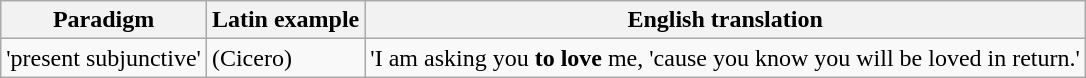<table class="wikitable">
<tr>
<th>Paradigm</th>
<th>Latin example</th>
<th>English translation</th>
</tr>
<tr>
<td>'present subjunctive'</td>
<td> (Cicero)</td>
<td>'I am asking you <strong>to love</strong> me, 'cause you know you will be loved in return.'</td>
</tr>
</table>
